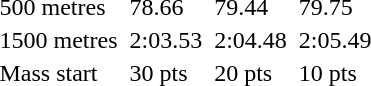<table>
<tr>
<td>500 metres<br></td>
<td></td>
<td>78.66</td>
<td></td>
<td>79.44</td>
<td></td>
<td>79.75</td>
</tr>
<tr>
<td>1500 metres<br></td>
<td></td>
<td>2:03.53</td>
<td></td>
<td>2:04.48</td>
<td></td>
<td>2:05.49</td>
</tr>
<tr>
<td>Mass start<br></td>
<td></td>
<td>30 pts</td>
<td></td>
<td>20 pts</td>
<td></td>
<td>10 pts</td>
</tr>
</table>
